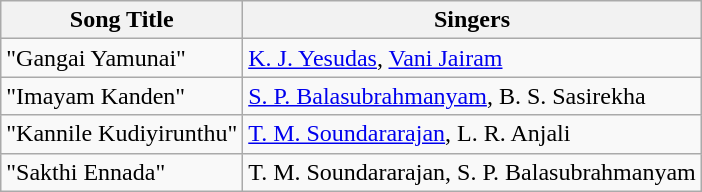<table class="wikitable">
<tr>
<th>Song Title</th>
<th>Singers</th>
</tr>
<tr>
<td>"Gangai Yamunai"</td>
<td><a href='#'>K. J. Yesudas</a>, <a href='#'>Vani Jairam</a></td>
</tr>
<tr>
<td>"Imayam Kanden"</td>
<td><a href='#'>S. P. Balasubrahmanyam</a>, B. S. Sasirekha</td>
</tr>
<tr>
<td>"Kannile Kudiyirunthu"</td>
<td><a href='#'>T. M. Soundararajan</a>, L. R. Anjali</td>
</tr>
<tr>
<td>"Sakthi Ennada"</td>
<td>T. M. Soundararajan, S. P. Balasubrahmanyam</td>
</tr>
</table>
